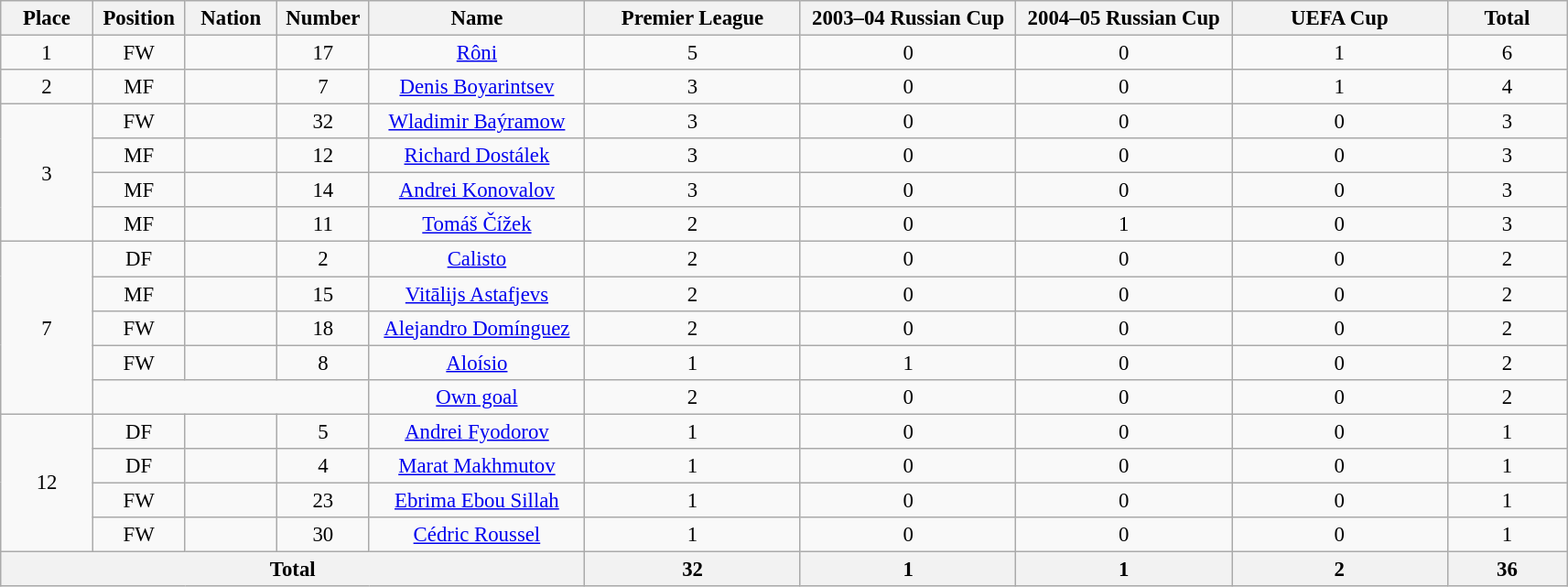<table class="wikitable" style="font-size: 95%; text-align: center;">
<tr>
<th width=60>Place</th>
<th width=60>Position</th>
<th width=60>Nation</th>
<th width=60>Number</th>
<th width=150>Name</th>
<th width=150>Premier League</th>
<th width=150>2003–04 Russian Cup</th>
<th width=150>2004–05 Russian Cup</th>
<th width=150>UEFA Cup</th>
<th width=80>Total</th>
</tr>
<tr>
<td>1</td>
<td>FW</td>
<td></td>
<td>17</td>
<td><a href='#'>Rôni</a></td>
<td>5</td>
<td>0</td>
<td>0</td>
<td>1</td>
<td>6</td>
</tr>
<tr>
<td>2</td>
<td>MF</td>
<td></td>
<td>7</td>
<td><a href='#'>Denis Boyarintsev</a></td>
<td>3</td>
<td>0</td>
<td>0</td>
<td>1</td>
<td>4</td>
</tr>
<tr>
<td rowspan="4">3</td>
<td>FW</td>
<td></td>
<td>32</td>
<td><a href='#'>Wladimir Baýramow</a></td>
<td>3</td>
<td>0</td>
<td>0</td>
<td>0</td>
<td>3</td>
</tr>
<tr>
<td>MF</td>
<td></td>
<td>12</td>
<td><a href='#'>Richard Dostálek</a></td>
<td>3</td>
<td>0</td>
<td>0</td>
<td>0</td>
<td>3</td>
</tr>
<tr>
<td>MF</td>
<td></td>
<td>14</td>
<td><a href='#'>Andrei Konovalov</a></td>
<td>3</td>
<td>0</td>
<td>0</td>
<td>0</td>
<td>3</td>
</tr>
<tr>
<td>MF</td>
<td></td>
<td>11</td>
<td><a href='#'>Tomáš Čížek</a></td>
<td>2</td>
<td>0</td>
<td>1</td>
<td>0</td>
<td>3</td>
</tr>
<tr>
<td rowspan="5">7</td>
<td>DF</td>
<td></td>
<td>2</td>
<td><a href='#'>Calisto</a></td>
<td>2</td>
<td>0</td>
<td>0</td>
<td>0</td>
<td>2</td>
</tr>
<tr>
<td>MF</td>
<td></td>
<td>15</td>
<td><a href='#'>Vitālijs Astafjevs</a></td>
<td>2</td>
<td>0</td>
<td>0</td>
<td>0</td>
<td>2</td>
</tr>
<tr>
<td>FW</td>
<td></td>
<td>18</td>
<td><a href='#'>Alejandro Domínguez</a></td>
<td>2</td>
<td>0</td>
<td>0</td>
<td>0</td>
<td>2</td>
</tr>
<tr>
<td>FW</td>
<td></td>
<td>8</td>
<td><a href='#'>Aloísio</a></td>
<td>1</td>
<td>1</td>
<td>0</td>
<td>0</td>
<td>2</td>
</tr>
<tr>
<td colspan="3"></td>
<td><a href='#'>Own goal</a></td>
<td>2</td>
<td>0</td>
<td>0</td>
<td>0</td>
<td>2</td>
</tr>
<tr>
<td rowspan="4">12</td>
<td>DF</td>
<td></td>
<td>5</td>
<td><a href='#'>Andrei Fyodorov</a></td>
<td>1</td>
<td>0</td>
<td>0</td>
<td>0</td>
<td>1</td>
</tr>
<tr>
<td>DF</td>
<td></td>
<td>4</td>
<td><a href='#'>Marat Makhmutov</a></td>
<td>1</td>
<td>0</td>
<td>0</td>
<td>0</td>
<td>1</td>
</tr>
<tr>
<td>FW</td>
<td></td>
<td>23</td>
<td><a href='#'>Ebrima Ebou Sillah</a></td>
<td>1</td>
<td>0</td>
<td>0</td>
<td>0</td>
<td>1</td>
</tr>
<tr>
<td>FW</td>
<td></td>
<td>30</td>
<td><a href='#'>Cédric Roussel</a></td>
<td>1</td>
<td>0</td>
<td>0</td>
<td>0</td>
<td>1</td>
</tr>
<tr>
<th colspan=5>Total</th>
<th>32</th>
<th>1</th>
<th>1</th>
<th>2</th>
<th>36</th>
</tr>
</table>
